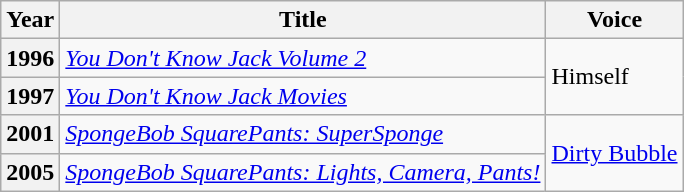<table class="wikitable">
<tr>
<th>Year</th>
<th>Title</th>
<th>Voice</th>
</tr>
<tr>
<th>1996</th>
<td><em><a href='#'>You Don't Know Jack Volume 2</a></em></td>
<td rowspan="2">Himself</td>
</tr>
<tr>
<th>1997</th>
<td><em><a href='#'>You Don't Know Jack Movies</a></em></td>
</tr>
<tr>
<th>2001</th>
<td><em><a href='#'>SpongeBob SquarePants: SuperSponge</a></em></td>
<td rowspan="2"><a href='#'>Dirty Bubble</a></td>
</tr>
<tr>
<th>2005</th>
<td><em><a href='#'>SpongeBob SquarePants: Lights, Camera, Pants!</a></em></td>
</tr>
</table>
